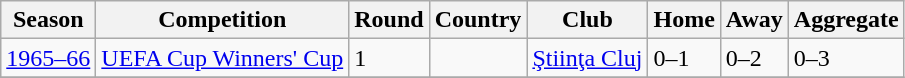<table class="wikitable">
<tr>
<th>Season</th>
<th>Competition</th>
<th>Round</th>
<th>Country</th>
<th>Club</th>
<th>Home</th>
<th>Away</th>
<th>Aggregate</th>
</tr>
<tr>
<td><a href='#'>1965–66</a></td>
<td><a href='#'>UEFA Cup Winners' Cup</a></td>
<td>1</td>
<td></td>
<td><a href='#'>Ştiinţa Cluj</a></td>
<td>0–1</td>
<td>0–2</td>
<td>0–3</td>
</tr>
<tr>
</tr>
</table>
